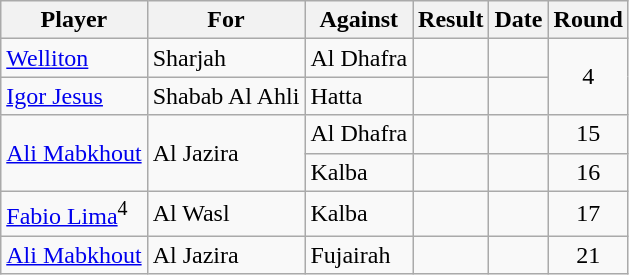<table class="wikitable">
<tr>
<th>Player</th>
<th>For</th>
<th>Against</th>
<th style="text-align:center">Result</th>
<th>Date</th>
<th>Round</th>
</tr>
<tr>
<td> <a href='#'>Welliton</a></td>
<td>Sharjah</td>
<td>Al Dhafra</td>
<td></td>
<td></td>
<td rowspan=2 align=center>4</td>
</tr>
<tr>
<td> <a href='#'>Igor Jesus</a></td>
<td>Shabab Al Ahli</td>
<td>Hatta</td>
<td></td>
<td></td>
</tr>
<tr>
<td rowspan=2> <a href='#'>Ali Mabkhout</a></td>
<td rowspan=2>Al Jazira</td>
<td>Al Dhafra</td>
<td></td>
<td></td>
<td align=center>15</td>
</tr>
<tr>
<td>Kalba</td>
<td></td>
<td></td>
<td align=center>16</td>
</tr>
<tr>
<td> <a href='#'>Fabio Lima</a><sup>4</sup></td>
<td>Al Wasl</td>
<td>Kalba</td>
<td></td>
<td></td>
<td align=center>17</td>
</tr>
<tr>
<td> <a href='#'>Ali Mabkhout</a></td>
<td>Al Jazira</td>
<td>Fujairah</td>
<td></td>
<td></td>
<td align=center>21</td>
</tr>
</table>
